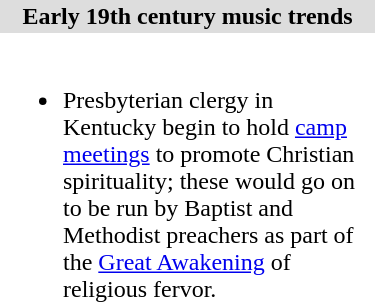<table align="right" border="0" width=250 cellpadding="2" cellspacing="0" style="margin-left:0.5em;" class="toccolours">
<tr>
<th style="background:#ddd;">Early 19th century music trends</th>
</tr>
<tr>
<td><br><ul><li>Presbyterian clergy in Kentucky begin to hold <a href='#'>camp meetings</a> to promote Christian spirituality; these would go on to be run by Baptist and Methodist preachers as part of the <a href='#'>Great Awakening</a> of religious fervor.</li></ul></td>
</tr>
</table>
